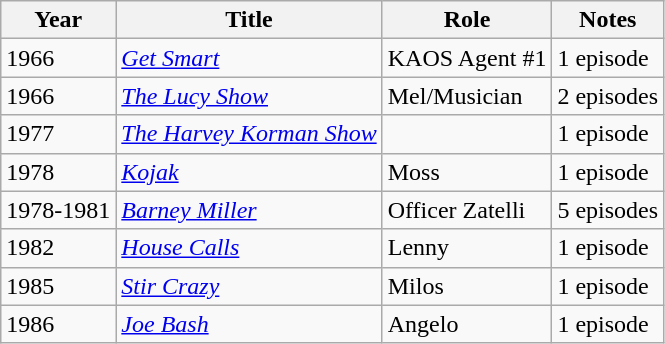<table class="wikitable">
<tr>
<th>Year</th>
<th>Title</th>
<th>Role</th>
<th>Notes</th>
</tr>
<tr>
<td>1966</td>
<td><em><a href='#'>Get Smart</a></em></td>
<td>KAOS Agent #1</td>
<td>1 episode</td>
</tr>
<tr>
<td>1966</td>
<td><em><a href='#'>The Lucy Show</a></em></td>
<td>Mel/Musician</td>
<td>2 episodes</td>
</tr>
<tr>
<td>1977</td>
<td><em><a href='#'>The Harvey Korman Show</a></em></td>
<td></td>
<td>1 episode</td>
</tr>
<tr>
<td>1978</td>
<td><em><a href='#'>Kojak</a></em></td>
<td>Moss</td>
<td>1 episode</td>
</tr>
<tr>
<td>1978-1981</td>
<td><em><a href='#'>Barney Miller</a></em></td>
<td>Officer Zatelli</td>
<td>5 episodes</td>
</tr>
<tr>
<td>1982</td>
<td><em><a href='#'>House Calls</a></em></td>
<td>Lenny</td>
<td>1 episode</td>
</tr>
<tr>
<td>1985</td>
<td><em><a href='#'>Stir Crazy</a></em></td>
<td>Milos</td>
<td>1 episode</td>
</tr>
<tr>
<td>1986</td>
<td><em><a href='#'>Joe Bash</a></em></td>
<td>Angelo</td>
<td>1 episode</td>
</tr>
</table>
